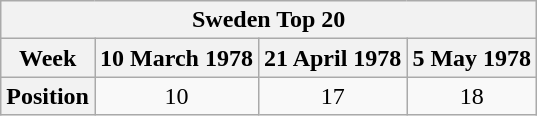<table class="wikitable">
<tr>
<th align="center" colspan="31">Sweden Top 20</th>
</tr>
<tr>
<th align="center">Week</th>
<th>10 March 1978</th>
<th>21 April 1978</th>
<th>5 May 1978</th>
</tr>
<tr>
<th align="center" style="background-color: #white;">Position</th>
<td style="text-align:center;">10</td>
<td style="text-align:center;">17</td>
<td style="text-align:center;">18</td>
</tr>
</table>
